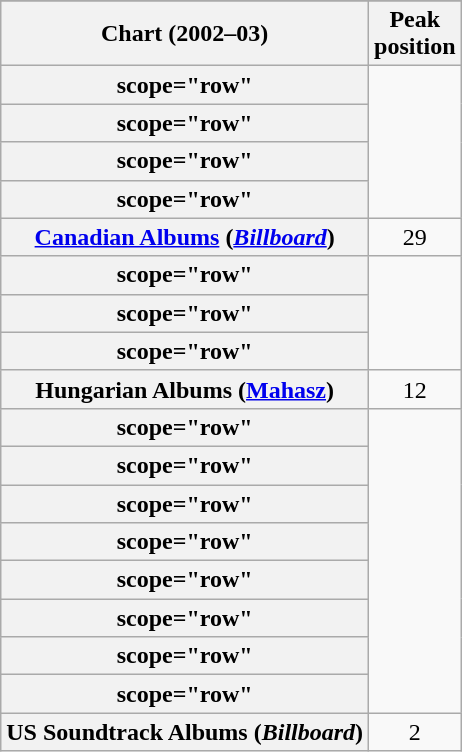<table class="wikitable plainrowheaders sortable" style="text-align:center;">
<tr>
</tr>
<tr>
<th scope="col">Chart (2002–03)</th>
<th scope="col">Peak<br>position</th>
</tr>
<tr>
<th>scope="row" </th>
</tr>
<tr>
<th>scope="row" </th>
</tr>
<tr>
<th>scope="row" </th>
</tr>
<tr>
<th>scope="row" </th>
</tr>
<tr>
<th scope="row"><a href='#'>Canadian Albums</a> (<a href='#'><em>Billboard</em></a>)</th>
<td>29</td>
</tr>
<tr>
<th>scope="row" </th>
</tr>
<tr>
<th>scope="row" </th>
</tr>
<tr>
<th>scope="row" </th>
</tr>
<tr>
<th scope="row">Hungarian Albums (<a href='#'>Mahasz</a>)</th>
<td style="text-align:center;">12</td>
</tr>
<tr>
<th>scope="row" </th>
</tr>
<tr>
<th>scope="row" </th>
</tr>
<tr>
<th>scope="row" </th>
</tr>
<tr>
<th>scope="row" </th>
</tr>
<tr>
<th>scope="row" </th>
</tr>
<tr>
<th>scope="row" </th>
</tr>
<tr>
<th>scope="row" </th>
</tr>
<tr>
<th>scope="row" </th>
</tr>
<tr>
<th scope="row">US Soundtrack Albums (<em>Billboard</em>)</th>
<td style="text-align:center;">2</td>
</tr>
</table>
